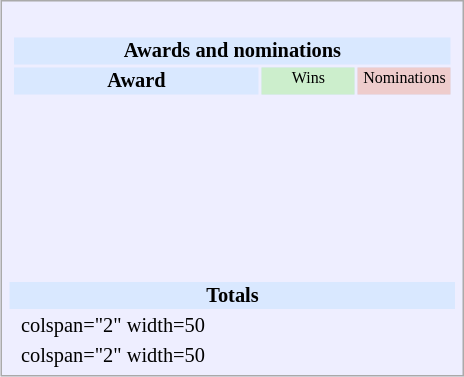<table class="infobox" style="width: 22.7em; text-align: left; font-size: 85%; vertical-align: middle; background-color: #eef;">
<tr>
<td colspan="3"><br><table class="collapsible collapsed" width="100%">
<tr>
<th colspan="3" style="background-color: #d9e8ff; text-align: center;">Awards and nominations</th>
</tr>
<tr style="background-color:#d9e8ff; text-align:center;">
<th style="vertical-align: middle;">Award</th>
<td style="background:#cceecc; font-size:8pt;" width="60px">Wins</td>
<td style="background:#eecccc; font-size:8pt;" width="60px">Nominations</td>
</tr>
<tr>
<td align="center"><br></td>
<td></td>
<td></td>
</tr>
<tr>
<td align="center"><br></td>
<td></td>
<td></td>
</tr>
<tr>
<td align="center"><br></td>
<td></td>
<td></td>
</tr>
<tr>
<td align="center"><br></td>
<td></td>
<td></td>
</tr>
<tr>
<td align="center"><br></td>
<td></td>
<td></td>
</tr>
<tr>
<td align="center"><br></td>
<td></td>
<td></td>
</tr>
</table>
</td>
</tr>
<tr style="background-color:#d9e8ff">
<td colspan="3" style="text-align:center;"><strong>Totals</strong></td>
</tr>
<tr>
<td></td>
<td>colspan="2" width=50 </td>
</tr>
<tr>
<td></td>
<td>colspan="2" width=50 </td>
</tr>
</table>
